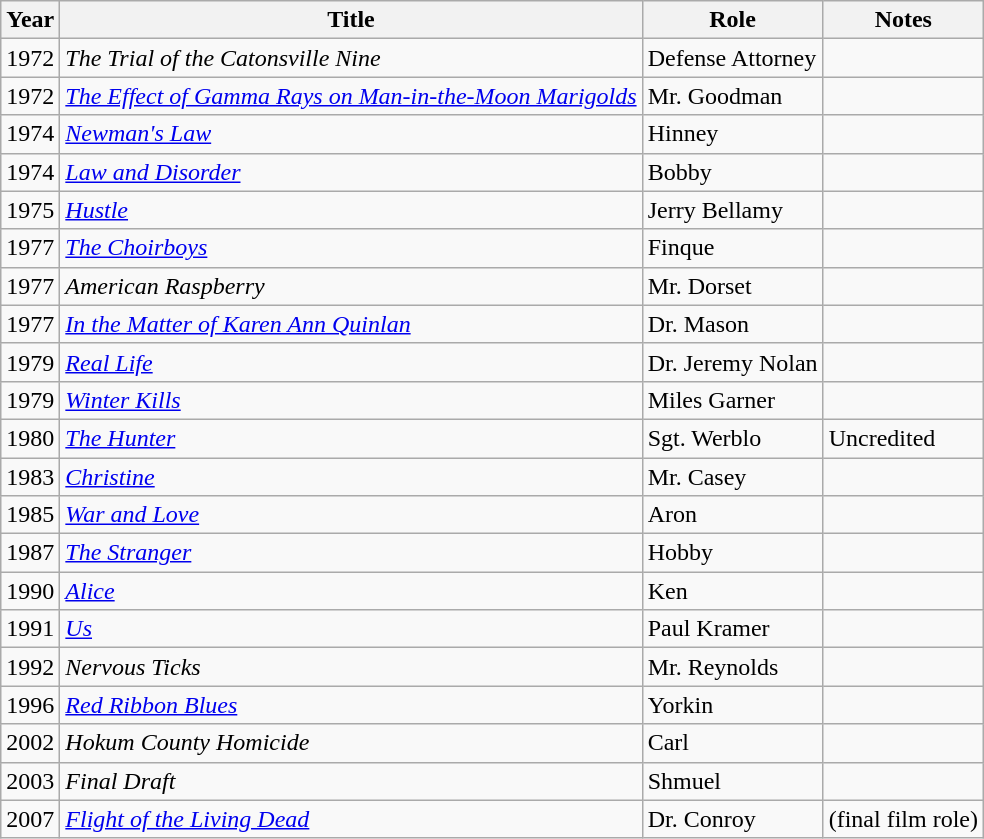<table class="wikitable">
<tr>
<th>Year</th>
<th>Title</th>
<th>Role</th>
<th>Notes</th>
</tr>
<tr>
<td>1972</td>
<td><em>The Trial of the Catonsville Nine</em></td>
<td>Defense Attorney</td>
<td></td>
</tr>
<tr>
<td>1972</td>
<td><em><a href='#'>The Effect of Gamma Rays on Man-in-the-Moon Marigolds</a></em></td>
<td>Mr. Goodman</td>
<td></td>
</tr>
<tr>
<td>1974</td>
<td><em><a href='#'>Newman's Law</a></em></td>
<td>Hinney</td>
<td></td>
</tr>
<tr>
<td>1974</td>
<td><em><a href='#'>Law and Disorder</a></em></td>
<td>Bobby</td>
<td></td>
</tr>
<tr>
<td>1975</td>
<td><em><a href='#'>Hustle</a></em></td>
<td>Jerry Bellamy</td>
<td></td>
</tr>
<tr>
<td>1977</td>
<td><em><a href='#'>The Choirboys</a></em></td>
<td>Finque</td>
<td></td>
</tr>
<tr>
<td>1977</td>
<td><em>American Raspberry</em></td>
<td>Mr. Dorset</td>
<td></td>
</tr>
<tr>
<td>1977</td>
<td><em><a href='#'>In the Matter of Karen Ann Quinlan</a></em></td>
<td>Dr. Mason</td>
<td></td>
</tr>
<tr>
<td>1979</td>
<td><em><a href='#'>Real Life</a></em></td>
<td>Dr. Jeremy Nolan</td>
<td></td>
</tr>
<tr>
<td>1979</td>
<td><em><a href='#'>Winter Kills</a></em></td>
<td>Miles Garner</td>
<td></td>
</tr>
<tr>
<td>1980</td>
<td><em><a href='#'>The Hunter</a></em></td>
<td>Sgt. Werblo</td>
<td>Uncredited</td>
</tr>
<tr>
<td>1983</td>
<td><em><a href='#'>Christine</a></em></td>
<td>Mr. Casey</td>
<td></td>
</tr>
<tr>
<td>1985</td>
<td><em><a href='#'>War and Love</a></em></td>
<td>Aron</td>
<td></td>
</tr>
<tr>
<td>1987</td>
<td><em><a href='#'>The Stranger</a></em></td>
<td>Hobby</td>
<td></td>
</tr>
<tr>
<td>1990</td>
<td><em><a href='#'>Alice</a></em></td>
<td>Ken</td>
<td></td>
</tr>
<tr>
<td>1991</td>
<td><em><a href='#'>Us</a></em></td>
<td>Paul Kramer</td>
<td></td>
</tr>
<tr>
<td>1992</td>
<td><em>Nervous Ticks</em></td>
<td>Mr. Reynolds</td>
<td></td>
</tr>
<tr>
<td>1996</td>
<td><em><a href='#'>Red Ribbon Blues</a></em></td>
<td>Yorkin</td>
<td></td>
</tr>
<tr>
<td>2002</td>
<td><em>Hokum County Homicide</em></td>
<td>Carl</td>
<td></td>
</tr>
<tr>
<td>2003</td>
<td><em>Final Draft</em></td>
<td>Shmuel</td>
<td></td>
</tr>
<tr>
<td>2007</td>
<td><em><a href='#'>Flight of the Living Dead</a></em></td>
<td>Dr. Conroy</td>
<td>(final film role)</td>
</tr>
</table>
